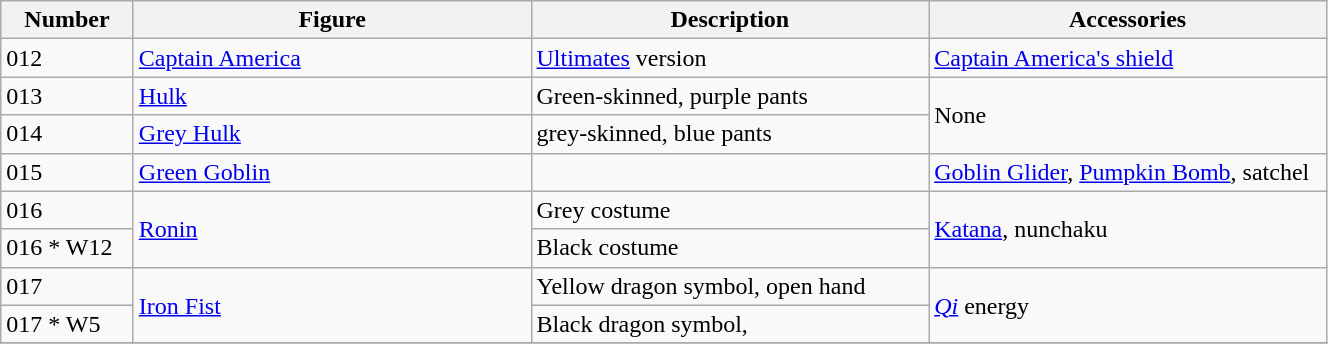<table class="wikitable" width="70%">
<tr>
<th width=10%>Number</th>
<th width=30%>Figure</th>
<th width=30%>Description</th>
<th width=30%>Accessories</th>
</tr>
<tr>
<td>012</td>
<td><a href='#'>Captain America</a></td>
<td><a href='#'>Ultimates</a> version</td>
<td><a href='#'>Captain America's shield</a></td>
</tr>
<tr>
<td>013</td>
<td><a href='#'>Hulk</a></td>
<td>Green-skinned, purple pants</td>
<td rowspan="2">None</td>
</tr>
<tr>
<td>014</td>
<td><a href='#'>Grey Hulk</a></td>
<td>grey-skinned, blue pants</td>
</tr>
<tr>
<td>015</td>
<td><a href='#'>Green Goblin</a></td>
<td></td>
<td><a href='#'>Goblin Glider</a>, <a href='#'>Pumpkin Bomb</a>, satchel</td>
</tr>
<tr>
<td>016</td>
<td rowspan="2"><a href='#'>Ronin</a></td>
<td>Grey costume</td>
<td rowspan="2"><a href='#'>Katana</a>, nunchaku</td>
</tr>
<tr>
<td>016 * W12</td>
<td>Black costume</td>
</tr>
<tr>
<td>017</td>
<td rowspan="2"><a href='#'>Iron Fist</a></td>
<td>Yellow dragon symbol, open hand</td>
<td rowspan="2"><em><a href='#'>Qi</a></em> energy</td>
</tr>
<tr>
<td>017 * W5</td>
<td>Black dragon symbol, </td>
</tr>
<tr>
</tr>
</table>
